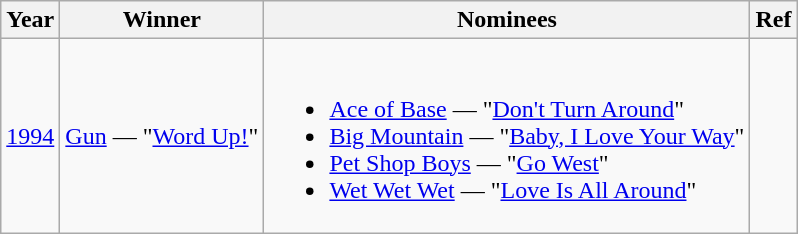<table class="wikitable">
<tr>
<th>Year</th>
<th>Winner</th>
<th>Nominees</th>
<th>Ref</th>
</tr>
<tr>
<td><a href='#'>1994</a></td>
<td><a href='#'>Gun</a> — "<a href='#'>Word Up!</a>"</td>
<td><br><ul><li><a href='#'>Ace of Base</a> — "<a href='#'>Don't Turn Around</a>"</li><li><a href='#'>Big Mountain</a> — "<a href='#'>Baby, I Love Your Way</a>"</li><li><a href='#'>Pet Shop Boys</a> — "<a href='#'>Go West</a>"</li><li><a href='#'>Wet Wet Wet</a> — "<a href='#'>Love Is All Around</a>"</li></ul></td>
<td></td>
</tr>
</table>
